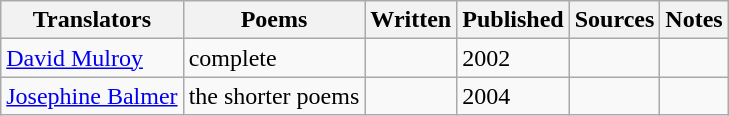<table class="wikitable">
<tr>
<th>Translators</th>
<th>Poems</th>
<th>Written</th>
<th>Published</th>
<th>Sources</th>
<th>Notes</th>
</tr>
<tr>
<td><a href='#'>David Mulroy</a></td>
<td>complete</td>
<td></td>
<td>2002</td>
<td></td>
<td></td>
</tr>
<tr>
<td><a href='#'>Josephine Balmer</a></td>
<td>the shorter poems</td>
<td></td>
<td>2004</td>
<td></td>
<td></td>
</tr>
</table>
